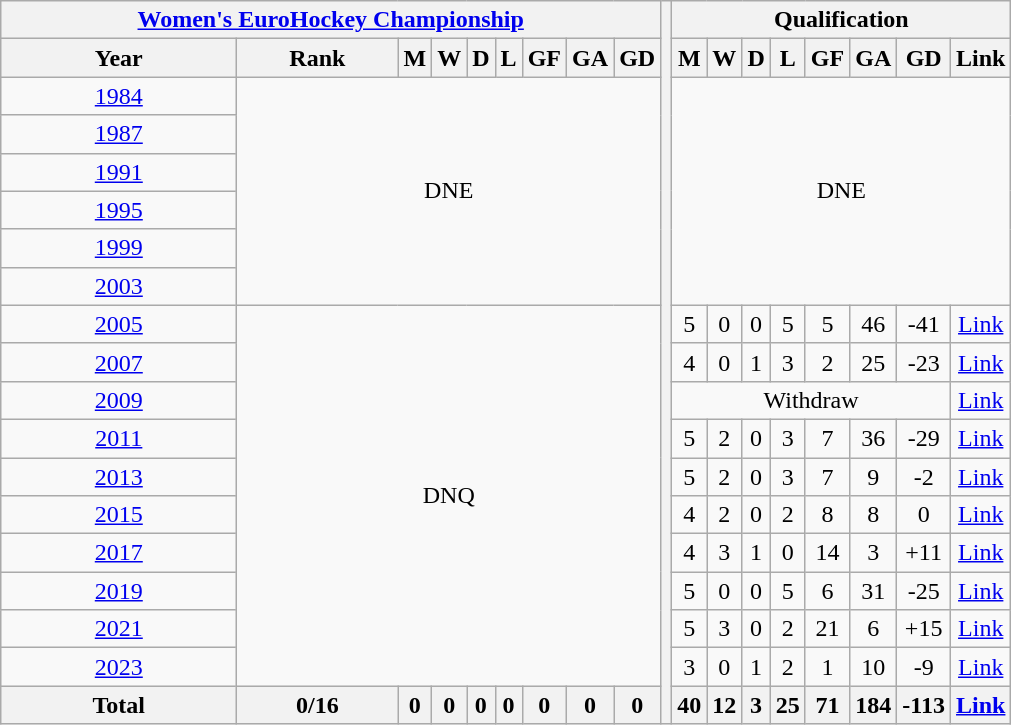<table class="wikitable" style="text-align: center;font-size:100%;">
<tr>
<th colspan=9><a href='#'>Women's EuroHockey Championship</a></th>
<th style=width:1 rowspan=19></th>
<th colspan=8>Qualification</th>
</tr>
<tr>
<th width=150>Year</th>
<th width=100>Rank</th>
<th>M</th>
<th>W</th>
<th>D</th>
<th>L</th>
<th>GF</th>
<th>GA</th>
<th>GD</th>
<th>M</th>
<th>W</th>
<th>D</th>
<th>L</th>
<th>GF</th>
<th>GA</th>
<th>GD</th>
<th>Link</th>
</tr>
<tr>
<td> <a href='#'>1984</a></td>
<td rowspan=6 colspan=8>DNE</td>
<td rowspan=6 colspan=8>DNE</td>
</tr>
<tr>
<td> <a href='#'>1987</a></td>
</tr>
<tr>
<td> <a href='#'>1991</a></td>
</tr>
<tr>
<td> <a href='#'>1995</a></td>
</tr>
<tr>
<td> <a href='#'>1999</a></td>
</tr>
<tr>
<td> <a href='#'>2003</a></td>
</tr>
<tr>
<td> <a href='#'>2005</a></td>
<td rowspan=10 colspan=8>DNQ</td>
<td>5</td>
<td>0</td>
<td>0</td>
<td>5</td>
<td>5</td>
<td>46</td>
<td>-41</td>
<td><a href='#'>Link</a></td>
</tr>
<tr>
<td> <a href='#'>2007</a></td>
<td>4</td>
<td>0</td>
<td>1</td>
<td>3</td>
<td>2</td>
<td>25</td>
<td>-23</td>
<td><a href='#'>Link</a></td>
</tr>
<tr>
<td> <a href='#'>2009</a></td>
<td colspan=7>Withdraw</td>
<td><a href='#'>Link</a></td>
</tr>
<tr>
<td> <a href='#'>2011</a></td>
<td>5</td>
<td>2</td>
<td>0</td>
<td>3</td>
<td>7</td>
<td>36</td>
<td>-29</td>
<td><a href='#'>Link</a></td>
</tr>
<tr>
<td> <a href='#'>2013</a></td>
<td>5</td>
<td>2</td>
<td>0</td>
<td>3</td>
<td>7</td>
<td>9</td>
<td>-2</td>
<td><a href='#'>Link</a></td>
</tr>
<tr>
<td> <a href='#'>2015</a></td>
<td>4</td>
<td>2</td>
<td>0</td>
<td>2</td>
<td>8</td>
<td>8</td>
<td>0</td>
<td><a href='#'>Link</a></td>
</tr>
<tr>
<td> <a href='#'>2017</a></td>
<td>4</td>
<td>3</td>
<td>1</td>
<td>0</td>
<td>14</td>
<td>3</td>
<td>+11</td>
<td><a href='#'>Link</a></td>
</tr>
<tr>
<td> <a href='#'>2019</a></td>
<td>5</td>
<td>0</td>
<td>0</td>
<td>5</td>
<td>6</td>
<td>31</td>
<td>-25</td>
<td><a href='#'>Link</a></td>
</tr>
<tr>
<td> <a href='#'>2021</a></td>
<td>5</td>
<td>3</td>
<td>0</td>
<td>2</td>
<td>21</td>
<td>6</td>
<td>+15</td>
<td><a href='#'>Link</a></td>
</tr>
<tr>
<td> <a href='#'>2023</a></td>
<td>3</td>
<td>0</td>
<td>1</td>
<td>2</td>
<td>1</td>
<td>10</td>
<td>-9</td>
<td><a href='#'>Link</a></td>
</tr>
<tr>
<th><strong>Total</strong></th>
<th>0/16</th>
<th>0</th>
<th>0</th>
<th>0</th>
<th>0</th>
<th>0</th>
<th>0</th>
<th>0</th>
<th>40</th>
<th>12</th>
<th>3</th>
<th>25</th>
<th>71</th>
<th>184</th>
<th>-113</th>
<th><a href='#'>Link</a></th>
</tr>
</table>
